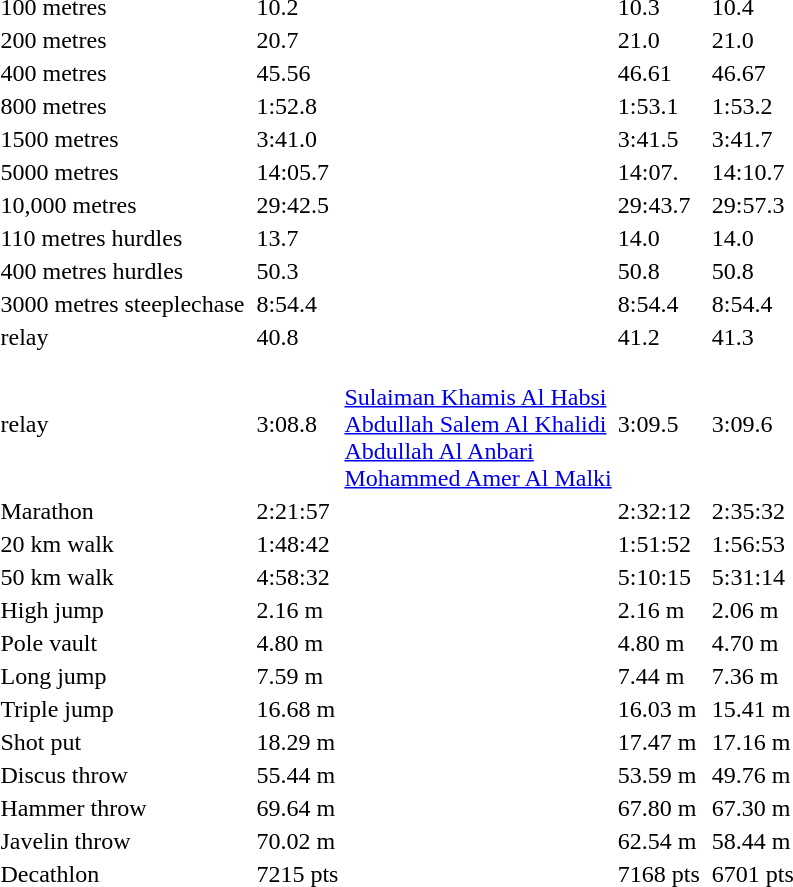<table>
<tr>
<td>100 metres</td>
<td></td>
<td>10.2</td>
<td></td>
<td>10.3</td>
<td></td>
<td>10.4</td>
</tr>
<tr>
<td>200 metres</td>
<td></td>
<td>20.7</td>
<td></td>
<td>21.0</td>
<td></td>
<td>21.0</td>
</tr>
<tr>
<td>400 metres</td>
<td></td>
<td>45.56</td>
<td></td>
<td>46.61</td>
<td></td>
<td>46.67</td>
</tr>
<tr>
<td>800 metres</td>
<td></td>
<td>1:52.8</td>
<td></td>
<td>1:53.1</td>
<td></td>
<td>1:53.2</td>
</tr>
<tr>
<td>1500 metres</td>
<td></td>
<td>3:41.0</td>
<td></td>
<td>3:41.5</td>
<td></td>
<td>3:41.7</td>
</tr>
<tr>
<td>5000 metres</td>
<td></td>
<td>14:05.7</td>
<td></td>
<td>14:07.</td>
<td></td>
<td>14:10.7</td>
</tr>
<tr>
<td>10,000 metres</td>
<td></td>
<td>29:42.5</td>
<td></td>
<td>29:43.7</td>
<td></td>
<td>29:57.3</td>
</tr>
<tr>
<td>110 metres hurdles</td>
<td></td>
<td>13.7</td>
<td></td>
<td>14.0</td>
<td></td>
<td>14.0</td>
</tr>
<tr>
<td>400 metres hurdles</td>
<td></td>
<td>50.3</td>
<td></td>
<td>50.8</td>
<td></td>
<td>50.8</td>
</tr>
<tr>
<td>3000 metres steeplechase</td>
<td></td>
<td>8:54.4</td>
<td></td>
<td>8:54.4</td>
<td></td>
<td>8:54.4</td>
</tr>
<tr>
<td> relay</td>
<td></td>
<td>40.8</td>
<td></td>
<td>41.2</td>
<td></td>
<td>41.3</td>
</tr>
<tr>
<td> relay</td>
<td></td>
<td>3:08.8</td>
<td><br><a href='#'>Sulaiman Khamis Al Habsi</a><br><a href='#'>Abdullah Salem Al Khalidi</a><br><a href='#'>Abdullah Al Anbari</a><br><a href='#'>Mohammed Amer Al Malki</a></td>
<td>3:09.5</td>
<td></td>
<td>3:09.6</td>
</tr>
<tr>
<td>Marathon</td>
<td></td>
<td>2:21:57</td>
<td></td>
<td>2:32:12</td>
<td></td>
<td>2:35:32</td>
</tr>
<tr>
<td>20 km walk</td>
<td></td>
<td>1:48:42</td>
<td></td>
<td>1:51:52</td>
<td></td>
<td>1:56:53</td>
</tr>
<tr>
<td>50 km walk</td>
<td></td>
<td>4:58:32</td>
<td></td>
<td>5:10:15</td>
<td></td>
<td>5:31:14</td>
</tr>
<tr>
<td>High jump</td>
<td></td>
<td>2.16 m</td>
<td></td>
<td>2.16 m</td>
<td></td>
<td>2.06 m</td>
</tr>
<tr>
<td>Pole vault</td>
<td></td>
<td>4.80 m</td>
<td></td>
<td>4.80 m</td>
<td></td>
<td>4.70 m</td>
</tr>
<tr>
<td>Long jump</td>
<td></td>
<td>7.59 m</td>
<td></td>
<td>7.44 m</td>
<td></td>
<td>7.36 m</td>
</tr>
<tr>
<td>Triple jump</td>
<td></td>
<td>16.68 m</td>
<td></td>
<td>16.03 m</td>
<td></td>
<td>15.41 m</td>
</tr>
<tr>
<td>Shot put</td>
<td></td>
<td>18.29 m</td>
<td></td>
<td>17.47 m</td>
<td></td>
<td>17.16 m</td>
</tr>
<tr>
<td>Discus throw</td>
<td></td>
<td>55.44 m</td>
<td></td>
<td>53.59 m</td>
<td></td>
<td>49.76 m</td>
</tr>
<tr>
<td>Hammer throw</td>
<td></td>
<td>69.64 m</td>
<td></td>
<td>67.80 m</td>
<td></td>
<td>67.30 m</td>
</tr>
<tr>
<td>Javelin throw</td>
<td></td>
<td>70.02 m</td>
<td></td>
<td>62.54 m</td>
<td></td>
<td>58.44 m</td>
</tr>
<tr>
<td>Decathlon</td>
<td></td>
<td>7215 pts</td>
<td></td>
<td>7168 pts</td>
<td></td>
<td>6701 pts</td>
</tr>
</table>
